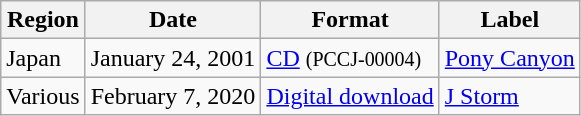<table class="wikitable">
<tr>
<th>Region</th>
<th>Date</th>
<th>Format</th>
<th>Label</th>
</tr>
<tr>
<td>Japan</td>
<td>January 24, 2001</td>
<td><a href='#'>CD</a> <small>(PCCJ-00004)</small></td>
<td><a href='#'>Pony Canyon</a></td>
</tr>
<tr>
<td>Various</td>
<td>February 7, 2020</td>
<td><a href='#'>Digital download</a></td>
<td><a href='#'>J Storm</a></td>
</tr>
</table>
